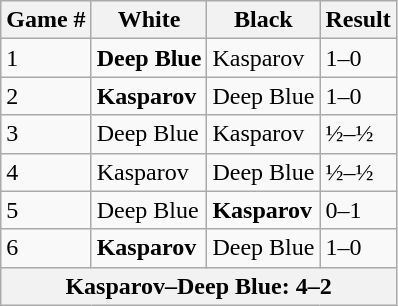<table class="wikitable" align=left>
<tr>
<th>Game #</th>
<th>White</th>
<th>Black</th>
<th>Result</th>
</tr>
<tr>
<td>1</td>
<td><strong>Deep Blue</strong></td>
<td>Kasparov</td>
<td>1–0</td>
</tr>
<tr>
<td>2</td>
<td><strong>Kasparov</strong></td>
<td>Deep Blue</td>
<td>1–0</td>
</tr>
<tr>
<td>3</td>
<td>Deep Blue</td>
<td>Kasparov</td>
<td>½–½</td>
</tr>
<tr>
<td>4</td>
<td>Kasparov</td>
<td>Deep Blue</td>
<td>½–½</td>
</tr>
<tr>
<td>5</td>
<td>Deep Blue</td>
<td><strong>Kasparov</strong></td>
<td>0–1</td>
</tr>
<tr>
<td>6</td>
<td><strong>Kasparov</strong></td>
<td>Deep Blue</td>
<td>1–0</td>
</tr>
<tr>
<th colspan="4"> Kasparov–Deep Blue: 4–2</th>
</tr>
</table>
